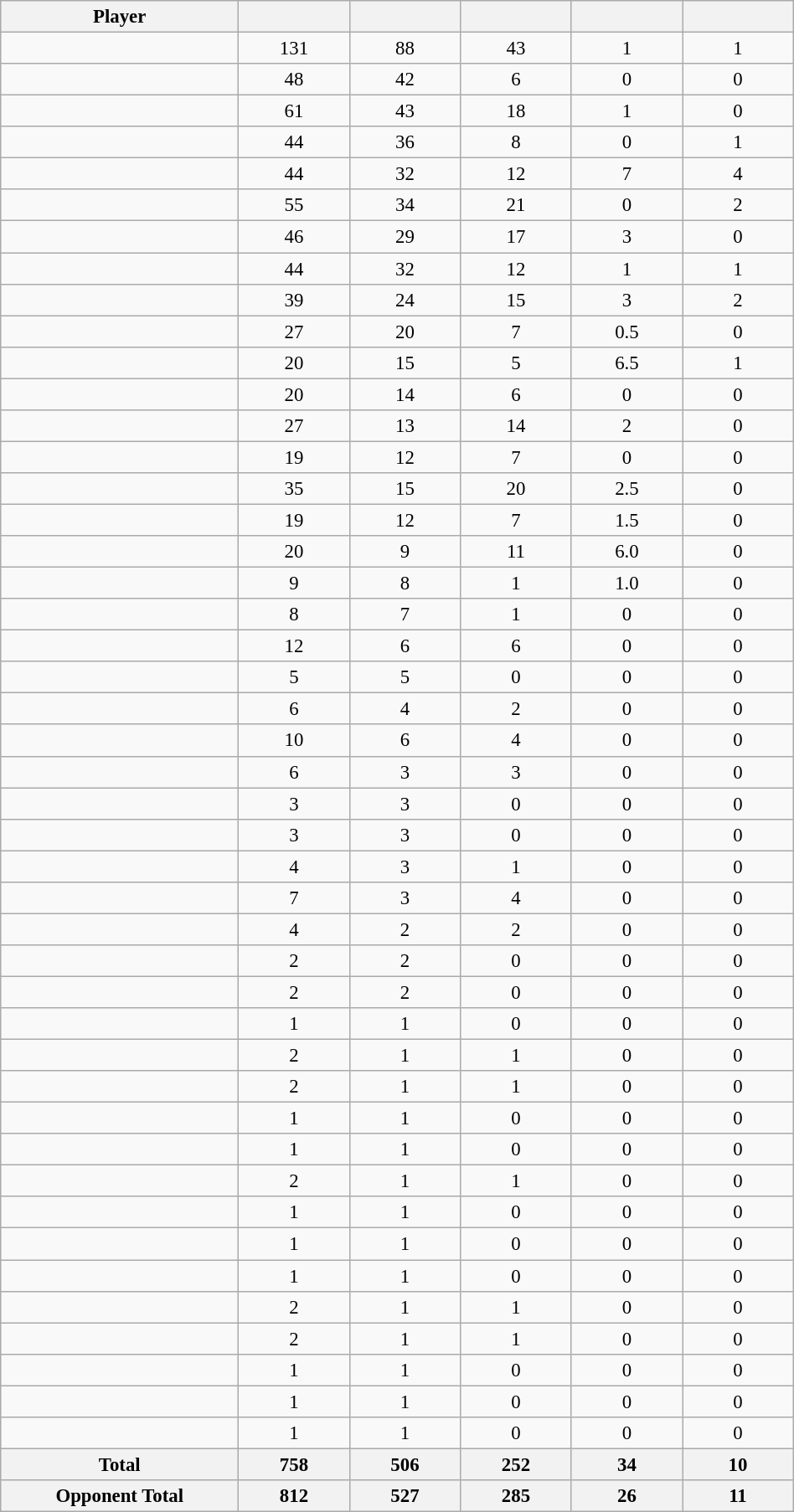<table class="wikitable sortable" style="text-align:center; width:50%; font-size:95%;">
<tr>
<th width="30%">Player</th>
<th width="14%"></th>
<th width="14%"></th>
<th width="14%"></th>
<th width="14%"></th>
<th width="14%"></th>
</tr>
<tr>
<td align=left></td>
<td>131</td>
<td>88</td>
<td>43</td>
<td>1</td>
<td>1</td>
</tr>
<tr>
<td align=left></td>
<td>48</td>
<td>42</td>
<td>6</td>
<td>0</td>
<td>0</td>
</tr>
<tr>
<td align=left></td>
<td>61</td>
<td>43</td>
<td>18</td>
<td>1</td>
<td>0</td>
</tr>
<tr>
<td align=left></td>
<td>44</td>
<td>36</td>
<td>8</td>
<td>0</td>
<td>1</td>
</tr>
<tr>
<td align=left></td>
<td>44</td>
<td>32</td>
<td>12</td>
<td>7</td>
<td>4</td>
</tr>
<tr>
<td align=left></td>
<td>55</td>
<td>34</td>
<td>21</td>
<td>0</td>
<td>2</td>
</tr>
<tr>
<td align=left></td>
<td>46</td>
<td>29</td>
<td>17</td>
<td>3</td>
<td>0</td>
</tr>
<tr>
<td align=left></td>
<td>44</td>
<td>32</td>
<td>12</td>
<td>1</td>
<td>1</td>
</tr>
<tr>
<td align=left></td>
<td>39</td>
<td>24</td>
<td>15</td>
<td>3</td>
<td>2</td>
</tr>
<tr>
<td align=left></td>
<td>27</td>
<td>20</td>
<td>7</td>
<td>0.5</td>
<td>0</td>
</tr>
<tr>
<td align=left></td>
<td>20</td>
<td>15</td>
<td>5</td>
<td>6.5</td>
<td>1</td>
</tr>
<tr>
<td align=left></td>
<td>20</td>
<td>14</td>
<td>6</td>
<td>0</td>
<td>0</td>
</tr>
<tr>
<td align=left></td>
<td>27</td>
<td>13</td>
<td>14</td>
<td>2</td>
<td>0</td>
</tr>
<tr>
<td align=left></td>
<td>19</td>
<td>12</td>
<td>7</td>
<td>0</td>
<td>0</td>
</tr>
<tr>
<td align=left></td>
<td>35</td>
<td>15</td>
<td>20</td>
<td>2.5</td>
<td>0</td>
</tr>
<tr>
<td align=left></td>
<td>19</td>
<td>12</td>
<td>7</td>
<td>1.5</td>
<td>0</td>
</tr>
<tr>
<td align=left></td>
<td>20</td>
<td>9</td>
<td>11</td>
<td>6.0</td>
<td>0</td>
</tr>
<tr>
<td align=left></td>
<td>9</td>
<td>8</td>
<td>1</td>
<td>1.0</td>
<td>0</td>
</tr>
<tr>
<td align=left></td>
<td>8</td>
<td>7</td>
<td>1</td>
<td>0</td>
<td>0</td>
</tr>
<tr>
<td align=left></td>
<td>12</td>
<td>6</td>
<td>6</td>
<td>0</td>
<td>0</td>
</tr>
<tr>
<td align=left></td>
<td>5</td>
<td>5</td>
<td>0</td>
<td>0</td>
<td>0</td>
</tr>
<tr>
<td align=left></td>
<td>6</td>
<td>4</td>
<td>2</td>
<td>0</td>
<td>0</td>
</tr>
<tr>
<td align=left></td>
<td>10</td>
<td>6</td>
<td>4</td>
<td>0</td>
<td>0</td>
</tr>
<tr>
<td align=left></td>
<td>6</td>
<td>3</td>
<td>3</td>
<td>0</td>
<td>0</td>
</tr>
<tr>
<td align=left></td>
<td>3</td>
<td>3</td>
<td>0</td>
<td>0</td>
<td>0</td>
</tr>
<tr>
<td align=left></td>
<td>3</td>
<td>3</td>
<td>0</td>
<td>0</td>
<td>0</td>
</tr>
<tr>
<td align=left></td>
<td>4</td>
<td>3</td>
<td>1</td>
<td>0</td>
<td>0</td>
</tr>
<tr>
<td align=left></td>
<td>7</td>
<td>3</td>
<td>4</td>
<td>0</td>
<td>0</td>
</tr>
<tr>
<td align=left></td>
<td>4</td>
<td>2</td>
<td>2</td>
<td>0</td>
<td>0</td>
</tr>
<tr>
<td align=left></td>
<td>2</td>
<td>2</td>
<td>0</td>
<td>0</td>
<td>0</td>
</tr>
<tr>
<td align=left></td>
<td>2</td>
<td>2</td>
<td>0</td>
<td>0</td>
<td>0</td>
</tr>
<tr>
<td align=left></td>
<td>1</td>
<td>1</td>
<td>0</td>
<td>0</td>
<td>0</td>
</tr>
<tr>
<td align=left></td>
<td>2</td>
<td>1</td>
<td>1</td>
<td>0</td>
<td>0</td>
</tr>
<tr>
<td align=left></td>
<td>2</td>
<td>1</td>
<td>1</td>
<td>0</td>
<td>0</td>
</tr>
<tr>
<td align=left></td>
<td>1</td>
<td>1</td>
<td>0</td>
<td>0</td>
<td>0</td>
</tr>
<tr>
<td align=left></td>
<td>1</td>
<td>1</td>
<td>0</td>
<td>0</td>
<td>0</td>
</tr>
<tr>
<td align=left></td>
<td>2</td>
<td>1</td>
<td>1</td>
<td>0</td>
<td>0</td>
</tr>
<tr>
<td align=left></td>
<td>1</td>
<td>1</td>
<td>0</td>
<td>0</td>
<td>0</td>
</tr>
<tr>
<td align=left></td>
<td>1</td>
<td>1</td>
<td>0</td>
<td>0</td>
<td>0</td>
</tr>
<tr>
<td align=left></td>
<td>1</td>
<td>1</td>
<td>0</td>
<td>0</td>
<td>0</td>
</tr>
<tr>
<td align=left></td>
<td>2</td>
<td>1</td>
<td>1</td>
<td>0</td>
<td>0</td>
</tr>
<tr>
<td align=left></td>
<td>2</td>
<td>1</td>
<td>1</td>
<td>0</td>
<td>0</td>
</tr>
<tr>
<td align=left></td>
<td>1</td>
<td>1</td>
<td>0</td>
<td>0</td>
<td>0</td>
</tr>
<tr>
<td align=left></td>
<td>1</td>
<td>1</td>
<td>0</td>
<td>0</td>
<td>0</td>
</tr>
<tr>
<td align=left></td>
<td>1</td>
<td>1</td>
<td>0</td>
<td>0</td>
<td>0</td>
</tr>
<tr>
<th>Total</th>
<th>758</th>
<th>506</th>
<th>252</th>
<th>34</th>
<th>10</th>
</tr>
<tr>
<th>Opponent Total</th>
<th>812</th>
<th>527</th>
<th>285</th>
<th>26</th>
<th>11</th>
</tr>
</table>
